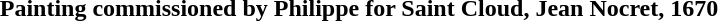<table class="toccolours collapsible collapsed" style="width:100%; margin:auto;">
<tr>
<th 90%; line-height: 110%;>Painting commissioned by Philippe for Saint Cloud, Jean Nocret, 1670</th>
</tr>
<tr>
<td></td>
</tr>
</table>
